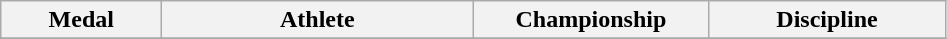<table class="sortable wikitable" font-size:90%;>
<tr>
<th align="center" width=100>Medal</th>
<th align="center" width=200>Athlete</th>
<th align="center" width=150>Championship</th>
<th align="center" width=150>Discipline</th>
</tr>
<tr>
</tr>
</table>
